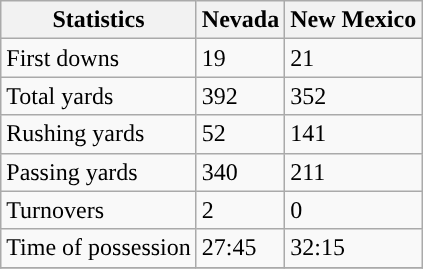<table class="wikitable">
<tr>
<th>Statistics</th>
<th>Nevada</th>
<th>New Mexico</th>
</tr>
<tr>
<td>First downs</td>
<td>19</td>
<td>21</td>
</tr>
<tr>
<td>Total yards</td>
<td>392</td>
<td>352</td>
</tr>
<tr>
<td>Rushing yards</td>
<td>52</td>
<td>141</td>
</tr>
<tr>
<td>Passing yards</td>
<td>340</td>
<td>211</td>
</tr>
<tr>
<td>Turnovers</td>
<td>2</td>
<td>0</td>
</tr>
<tr>
<td>Time of possession</td>
<td>27:45</td>
<td>32:15</td>
</tr>
<tr>
</tr>
</table>
